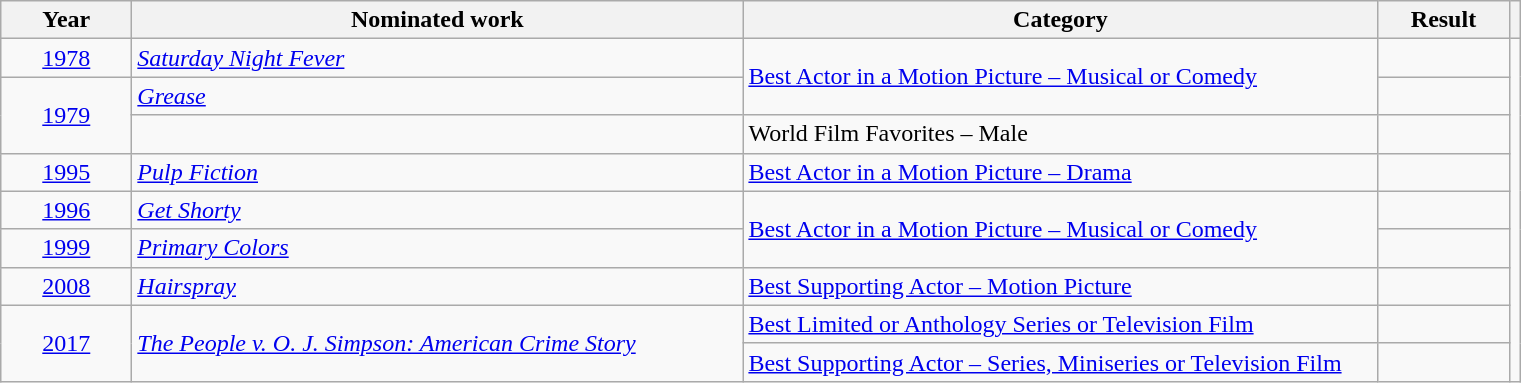<table class=wikitable>
<tr>
<th scope="col" style="width:5em;">Year</th>
<th scope="col" style="width:25em;">Nominated work</th>
<th scope="col" style="width:26em;">Category</th>
<th scope="col" style="width:5em;">Result</th>
<th></th>
</tr>
<tr>
<td align="center"><a href='#'>1978</a></td>
<td><em><a href='#'>Saturday Night Fever</a></em></td>
<td rowspan="2"><a href='#'>Best Actor in a Motion Picture – Musical or Comedy</a></td>
<td></td>
<td align="center" rowspan="9"></td>
</tr>
<tr>
<td align="center" rowspan="2"><a href='#'>1979</a></td>
<td><em><a href='#'>Grease</a></em></td>
<td></td>
</tr>
<tr>
<td></td>
<td>World Film Favorites – Male</td>
<td></td>
</tr>
<tr>
<td align="center"><a href='#'>1995</a></td>
<td><em><a href='#'>Pulp Fiction</a></em></td>
<td><a href='#'>Best Actor in a Motion Picture – Drama</a></td>
<td></td>
</tr>
<tr>
<td align="center"><a href='#'>1996</a></td>
<td><em><a href='#'>Get Shorty</a></em></td>
<td rowspan="2"><a href='#'>Best Actor in a Motion Picture – Musical or Comedy</a></td>
<td></td>
</tr>
<tr>
<td align="center"><a href='#'>1999</a></td>
<td><em><a href='#'>Primary Colors</a></em></td>
<td></td>
</tr>
<tr>
<td align="center"><a href='#'>2008</a></td>
<td><em><a href='#'>Hairspray</a></em></td>
<td><a href='#'>Best Supporting Actor – Motion Picture</a></td>
<td></td>
</tr>
<tr>
<td align="center" rowspan="2"><a href='#'>2017</a></td>
<td rowspan="2"><em><a href='#'>The People v. O. J. Simpson: American Crime Story</a></em></td>
<td><a href='#'>Best Limited or Anthology Series or Television Film</a></td>
<td></td>
</tr>
<tr>
<td><a href='#'>Best Supporting Actor – Series, Miniseries or Television Film</a></td>
<td></td>
</tr>
</table>
